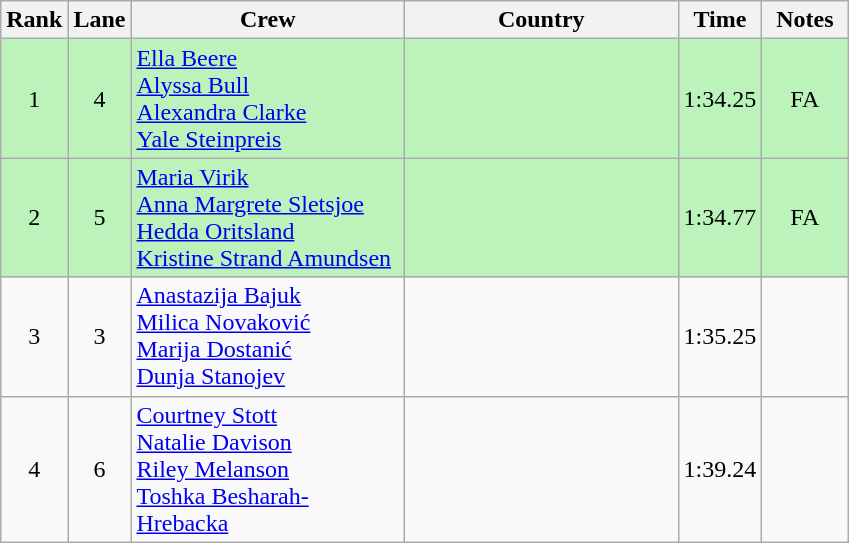<table class="wikitable sortable" style="text-align:center;">
<tr>
<th width="30">Rank</th>
<th width="30">Lane</th>
<th width="175">Crew</th>
<th width="175">Country</th>
<th width="30">Time</th>
<th width="50">Notes</th>
</tr>
<tr bgcolor=bbf3bb>
<td>1</td>
<td>4</td>
<td align="left"><a href='#'>Ella Beere</a><br><a href='#'>Alyssa Bull</a><br><a href='#'>Alexandra Clarke</a><br><a href='#'>Yale Steinpreis</a></td>
<td align="left"></td>
<td>1:34.25</td>
<td>FA</td>
</tr>
<tr bgcolor=bbf3bb>
<td>2</td>
<td>5</td>
<td align="left"><a href='#'>Maria Virik</a><br><a href='#'>Anna Margrete Sletsjoe</a><br><a href='#'>Hedda Oritsland</a><br><a href='#'>Kristine Strand Amundsen</a></td>
<td align="left"></td>
<td>1:34.77</td>
<td>FA</td>
</tr>
<tr>
<td>3</td>
<td>3</td>
<td align="left"><a href='#'>Anastazija Bajuk</a><br><a href='#'>Milica Novaković</a><br><a href='#'>Marija Dostanić</a><br><a href='#'>Dunja Stanojev</a></td>
<td align="left"></td>
<td>1:35.25</td>
<td></td>
</tr>
<tr>
<td>4</td>
<td>6</td>
<td align="left"><a href='#'>Courtney Stott</a><br><a href='#'>Natalie Davison</a><br><a href='#'>Riley Melanson</a><br><a href='#'>Toshka Besharah-Hrebacka</a></td>
<td align="left"></td>
<td>1:39.24</td>
<td></td>
</tr>
</table>
